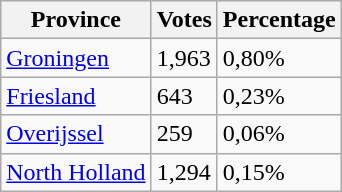<table class="wikitable">
<tr>
<th>Province</th>
<th>Votes</th>
<th>Percentage</th>
</tr>
<tr>
<td><a href='#'>Groningen</a></td>
<td>1,963</td>
<td>0,80%</td>
</tr>
<tr>
<td><a href='#'>Friesland</a></td>
<td>643</td>
<td>0,23%</td>
</tr>
<tr>
<td><a href='#'>Overijssel</a></td>
<td>259</td>
<td>0,06%</td>
</tr>
<tr>
<td><a href='#'>North Holland</a></td>
<td>1,294</td>
<td>0,15%</td>
</tr>
</table>
